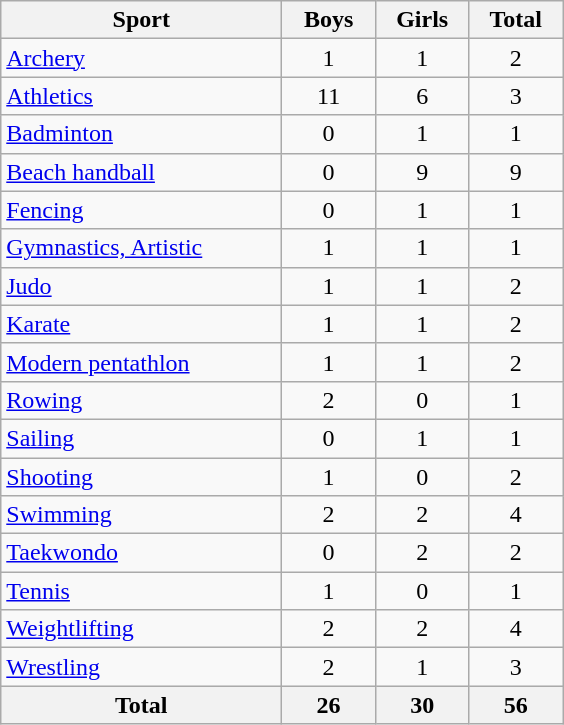<table class="wikitable sortable" style="text-align:center;">
<tr>
<th width=180>Sport</th>
<th width=55>Boys</th>
<th width=55>Girls</th>
<th width=55>Total</th>
</tr>
<tr>
<td align=left><a href='#'>Archery</a></td>
<td>1</td>
<td>1</td>
<td>2</td>
</tr>
<tr>
<td align=left><a href='#'>Athletics</a></td>
<td>11</td>
<td>6</td>
<td>3</td>
</tr>
<tr>
<td align=left><a href='#'>Badminton</a></td>
<td>0</td>
<td>1</td>
<td>1</td>
</tr>
<tr>
<td align=left><a href='#'>Beach handball</a></td>
<td>0</td>
<td>9</td>
<td>9</td>
</tr>
<tr>
<td align=left><a href='#'>Fencing</a></td>
<td>0</td>
<td>1</td>
<td>1</td>
</tr>
<tr>
<td align=left><a href='#'>Gymnastics, Artistic</a></td>
<td>1</td>
<td>1</td>
<td>1</td>
</tr>
<tr>
<td align=left><a href='#'>Judo</a></td>
<td>1</td>
<td>1</td>
<td>2</td>
</tr>
<tr>
<td align=left><a href='#'>Karate</a></td>
<td>1</td>
<td>1</td>
<td>2</td>
</tr>
<tr>
<td align=left><a href='#'>Modern pentathlon</a></td>
<td>1</td>
<td>1</td>
<td>2</td>
</tr>
<tr>
<td align=left><a href='#'>Rowing</a></td>
<td>2</td>
<td>0</td>
<td>1</td>
</tr>
<tr>
<td align=left><a href='#'>Sailing</a></td>
<td>0</td>
<td>1</td>
<td>1</td>
</tr>
<tr>
<td align=left><a href='#'>Shooting</a></td>
<td>1</td>
<td>0</td>
<td>2</td>
</tr>
<tr>
<td align=left><a href='#'>Swimming</a></td>
<td>2</td>
<td>2</td>
<td>4</td>
</tr>
<tr>
<td align=left><a href='#'>Taekwondo</a></td>
<td>0</td>
<td>2</td>
<td>2</td>
</tr>
<tr>
<td align=left><a href='#'>Tennis</a></td>
<td>1</td>
<td>0</td>
<td>1</td>
</tr>
<tr>
<td align=left><a href='#'>Weightlifting</a></td>
<td>2</td>
<td>2</td>
<td>4</td>
</tr>
<tr>
<td align=left><a href='#'>Wrestling</a></td>
<td>2</td>
<td>1</td>
<td>3</td>
</tr>
<tr class="sortbottom">
<th>Total</th>
<th>26</th>
<th>30</th>
<th>56</th>
</tr>
</table>
